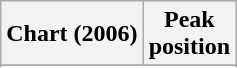<table class="wikitable sortable plainrowheaders" style="text-align:center">
<tr>
<th scope="col">Chart (2006)</th>
<th scope="col">Peak<br> position</th>
</tr>
<tr>
</tr>
<tr>
</tr>
<tr>
</tr>
<tr>
</tr>
</table>
